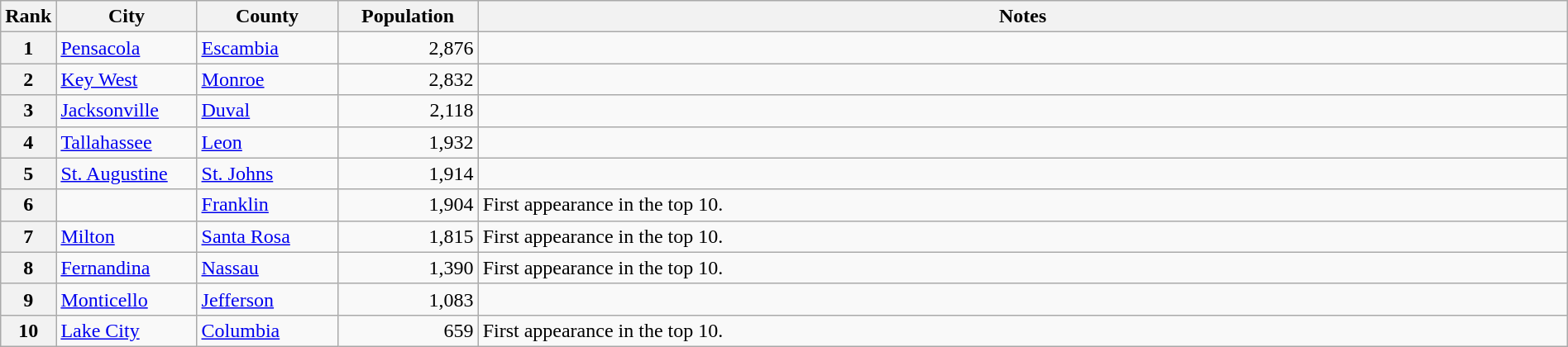<table class="wikitable plainrowheaders" style="width:100%">
<tr>
<th scope="col" style="width:3%;">Rank</th>
<th scope="col" style="width:9%;">City</th>
<th scope="col" style="width:9%;">County</th>
<th scope="col" style="width:9%;">Population</th>
<th scope="col" style="width:70%;">Notes</th>
</tr>
<tr>
<th scope="row">1</th>
<td><a href='#'>Pensacola</a></td>
<td><a href='#'>Escambia</a></td>
<td align="right">2,876</td>
<td></td>
</tr>
<tr>
<th scope="row">2</th>
<td><a href='#'>Key West</a></td>
<td><a href='#'>Monroe</a></td>
<td align="right">2,832</td>
<td></td>
</tr>
<tr>
<th scope="row">3</th>
<td><a href='#'>Jacksonville</a></td>
<td><a href='#'>Duval</a></td>
<td align="right">2,118</td>
<td></td>
</tr>
<tr>
<th scope="row">4</th>
<td><a href='#'>Tallahassee</a></td>
<td><a href='#'>Leon</a></td>
<td align="right">1,932</td>
<td></td>
</tr>
<tr>
<th scope="row">5</th>
<td><a href='#'>St. Augustine</a></td>
<td><a href='#'>St. Johns</a></td>
<td align="right">1,914</td>
<td></td>
</tr>
<tr>
<th scope="row">6</th>
<td></td>
<td><a href='#'>Franklin</a></td>
<td align="right">1,904</td>
<td>First appearance in the top 10.</td>
</tr>
<tr>
<th scope="row">7</th>
<td><a href='#'>Milton</a></td>
<td><a href='#'>Santa Rosa</a></td>
<td align="right">1,815</td>
<td>First appearance in the top 10.</td>
</tr>
<tr>
<th scope="row">8</th>
<td><a href='#'>Fernandina</a></td>
<td><a href='#'>Nassau</a></td>
<td align="right">1,390</td>
<td>First appearance in the top 10.</td>
</tr>
<tr>
<th scope="row">9</th>
<td><a href='#'>Monticello</a></td>
<td><a href='#'>Jefferson</a></td>
<td align="right">1,083</td>
<td></td>
</tr>
<tr>
<th scope="row">10</th>
<td><a href='#'>Lake City</a></td>
<td><a href='#'>Columbia</a></td>
<td align="right">659</td>
<td>First appearance in the top 10.</td>
</tr>
</table>
